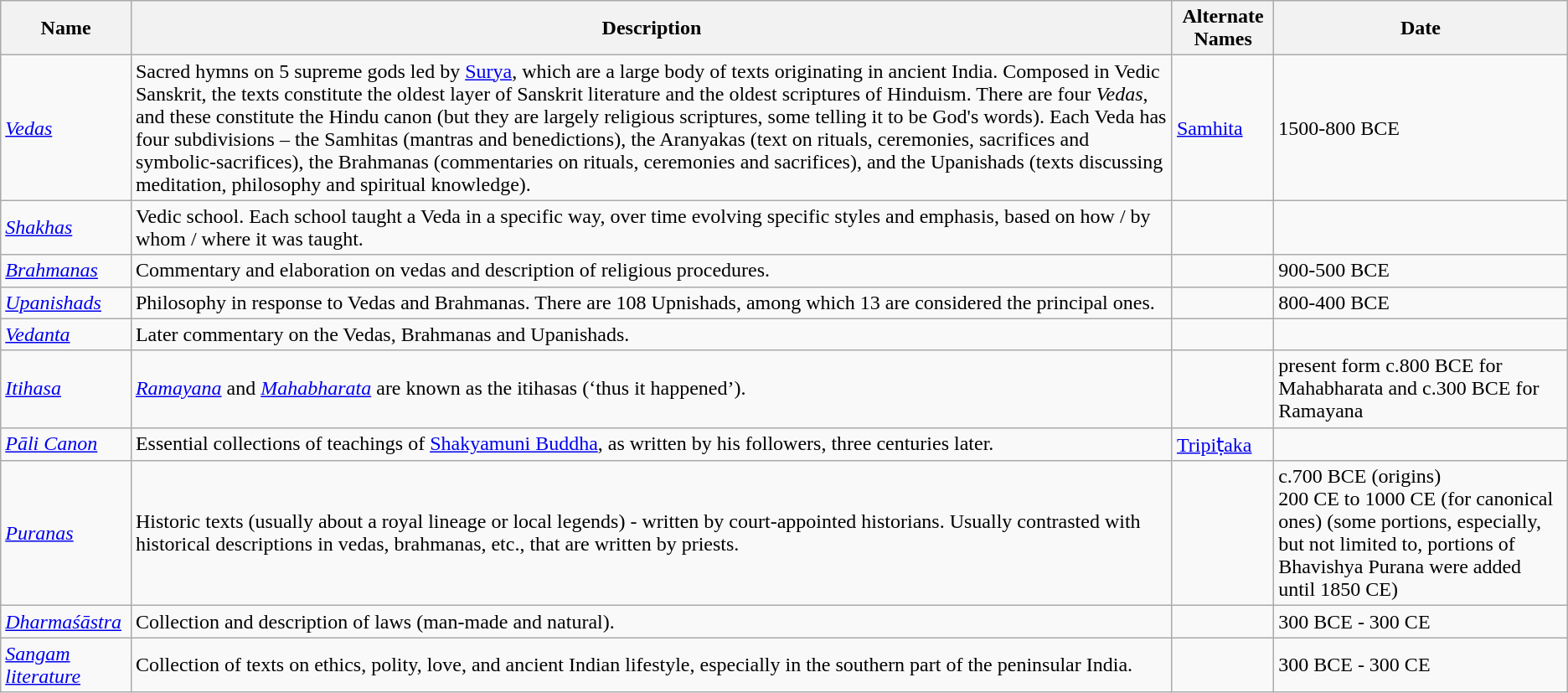<table class="wikitable sortable">
<tr>
<th>Name</th>
<th>Description</th>
<th>Alternate Names</th>
<th>Date</th>
</tr>
<tr>
<td><em><a href='#'>Vedas</a></em></td>
<td>Sacred hymns on 5 supreme gods led by <a href='#'>Surya</a>, which are a large body of texts originating in ancient India. Composed in Vedic Sanskrit, the texts constitute the oldest layer of Sanskrit literature and the oldest scriptures of Hinduism. There are four <em>Vedas</em>, and these constitute the Hindu canon (but they are largely religious scriptures, some telling it to be God's words). Each Veda has four subdivisions – the Samhitas (mantras and benedictions), the Aranyakas (text on rituals, ceremonies, sacrifices and symbolic-sacrifices), the Brahmanas (commentaries on rituals, ceremonies and sacrifices), and the Upanishads (texts discussing meditation, philosophy and spiritual knowledge).</td>
<td><a href='#'>Samhita</a></td>
<td>1500-800 BCE</td>
</tr>
<tr>
<td><em><a href='#'>Shakhas</a></em></td>
<td>Vedic school. Each school taught a Veda in a specific way, over time evolving specific styles and emphasis, based on how / by whom / where it was taught.</td>
<td></td>
<td></td>
</tr>
<tr>
<td><em><a href='#'>Brahmanas</a></em></td>
<td>Commentary and elaboration on vedas and description of religious procedures.</td>
<td></td>
<td>900-500 BCE</td>
</tr>
<tr>
<td><em><a href='#'>Upanishads</a></em></td>
<td>Philosophy in response to Vedas and Brahmanas. There are 108 Upnishads, among which 13 are considered the principal ones.</td>
<td></td>
<td>800-400 BCE</td>
</tr>
<tr>
<td><em><a href='#'>Vedanta</a></em></td>
<td>Later commentary on the Vedas, Brahmanas and Upanishads.</td>
<td></td>
<td></td>
</tr>
<tr>
<td><em><a href='#'>Itihasa</a></em></td>
<td><em><a href='#'>Ramayana</a></em> and <em><a href='#'>Mahabharata</a></em> are known as the itihasas (‘thus it happened’).</td>
<td></td>
<td>present form c.800 BCE for Mahabharata and c.300 BCE for Ramayana</td>
</tr>
<tr>
<td><em><a href='#'>Pāli Canon</a></em></td>
<td>Essential collections of teachings of <a href='#'>Shakyamuni Buddha</a>, as written by his followers, three centuries later.</td>
<td><a href='#'>Tripiṭaka</a></td>
<td></td>
</tr>
<tr>
<td><em><a href='#'>Puranas</a></em></td>
<td>Historic texts (usually about a royal lineage or local legends) - written by court-appointed historians. Usually contrasted with historical descriptions in vedas, brahmanas, etc., that are written by priests.</td>
<td></td>
<td>c.700 BCE (origins)<br>200 CE to 1000 CE (for canonical ones) (some portions, especially, but not limited to, portions of Bhavishya Purana were added until 1850 CE)</td>
</tr>
<tr>
<td><em><a href='#'>Dharmaśāstra</a></em></td>
<td>Collection and description of laws (man-made and natural).</td>
<td></td>
<td>300 BCE - 300 CE</td>
</tr>
<tr>
<td><em><a href='#'>Sangam literature</a></em></td>
<td>Collection of texts on ethics, polity, love, and ancient Indian lifestyle, especially in the southern part of the peninsular India.</td>
<td></td>
<td>300 BCE - 300 CE</td>
</tr>
</table>
